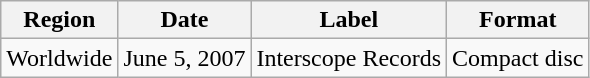<table class="wikitable">
<tr>
<th>Region</th>
<th>Date</th>
<th>Label</th>
<th>Format</th>
</tr>
<tr>
<td>Worldwide</td>
<td>June 5, 2007</td>
<td>Interscope Records</td>
<td>Compact disc</td>
</tr>
</table>
